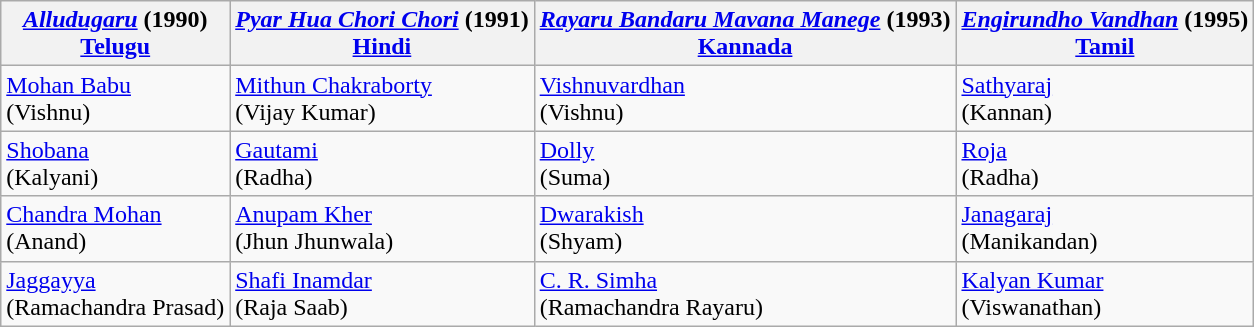<table class="wikitable">
<tr>
<th><em><a href='#'>Alludugaru</a></em> (1990)<br><a href='#'>Telugu</a></th>
<th><em><a href='#'>Pyar Hua Chori Chori</a></em> (1991)<br><a href='#'>Hindi</a></th>
<th><em><a href='#'>Rayaru Bandaru Mavana Manege</a></em> (1993)<br><a href='#'>Kannada</a></th>
<th><em><a href='#'>Engirundho Vandhan</a></em> (1995)<br><a href='#'>Tamil</a></th>
</tr>
<tr>
<td><a href='#'>Mohan Babu</a><br>(Vishnu)</td>
<td><a href='#'>Mithun Chakraborty</a><br>(Vijay Kumar)</td>
<td><a href='#'>Vishnuvardhan</a><br> (Vishnu)</td>
<td><a href='#'>Sathyaraj</a><br>(Kannan)</td>
</tr>
<tr>
<td><a href='#'>Shobana</a><br>(Kalyani)</td>
<td><a href='#'>Gautami</a><br>(Radha)</td>
<td><a href='#'>Dolly</a><br>(Suma)</td>
<td><a href='#'>Roja</a><br>(Radha)</td>
</tr>
<tr>
<td><a href='#'>Chandra Mohan</a><br>(Anand)</td>
<td><a href='#'>Anupam Kher</a><br>(Jhun Jhunwala)</td>
<td><a href='#'>Dwarakish</a><br>(Shyam)</td>
<td><a href='#'>Janagaraj</a><br>(Manikandan)</td>
</tr>
<tr>
<td><a href='#'>Jaggayya</a><br>(Ramachandra Prasad)</td>
<td><a href='#'>Shafi Inamdar</a><br>(Raja Saab)</td>
<td><a href='#'>C. R. Simha</a><br>(Ramachandra Rayaru)</td>
<td><a href='#'>Kalyan Kumar</a><br>(Viswanathan)</td>
</tr>
</table>
